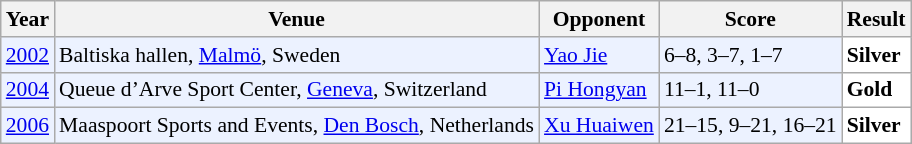<table class="sortable wikitable" style="font-size: 90%;">
<tr>
<th>Year</th>
<th>Venue</th>
<th>Opponent</th>
<th>Score</th>
<th>Result</th>
</tr>
<tr style="background:#ECF2FF">
<td align="center"><a href='#'>2002</a></td>
<td align="left">Baltiska hallen, <a href='#'>Malmö</a>, Sweden</td>
<td align="left"> <a href='#'>Yao Jie</a></td>
<td align="left">6–8, 3–7, 1–7</td>
<td style="text-align:left; background:white"> <strong>Silver</strong></td>
</tr>
<tr style="background:#ECF2FF">
<td align="center"><a href='#'>2004</a></td>
<td align="left">Queue d’Arve Sport Center, <a href='#'>Geneva</a>, Switzerland</td>
<td align="left"> <a href='#'>Pi Hongyan</a></td>
<td align="left">11–1, 11–0</td>
<td style="text-align:left; background:white"> <strong>Gold</strong></td>
</tr>
<tr style="background:#ECF2FF">
<td align="center"><a href='#'>2006</a></td>
<td align="left">Maaspoort Sports and Events, <a href='#'>Den Bosch</a>, Netherlands</td>
<td align="left"> <a href='#'>Xu Huaiwen</a></td>
<td align="left">21–15, 9–21, 16–21</td>
<td style="text-align:left; background:white"> <strong>Silver</strong></td>
</tr>
</table>
